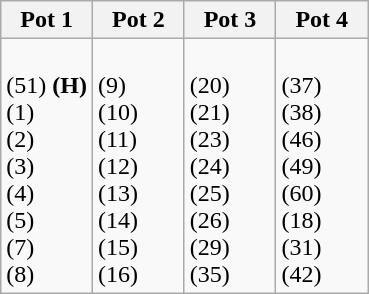<table class="wikitable">
<tr>
<th width=25%>Pot 1</th>
<th width=25%>Pot 2</th>
<th width=25%>Pot 3</th>
<th width=25%>Pot 4</th>
</tr>
<tr>
<td><br> (51) <strong>(H)</strong><br>
 (1)<br>
 (2)<br>
 (3)<br>
 (4)<br>
 (5)<br>
 (7)<br>
 (8)</td>
<td><br> (9)<br>
 (10)<br>
 (11)<br>
 (12)<br>
 (13)<br>
 (14)<br>
 (15)<br>
 (16)</td>
<td><br> (20)<br>
 (21)<br>
 (23)<br>
 (24)<br>
 (25)<br>
 (26)<br>
 (29)<br>
 (35)</td>
<td><br> (37)<br>
 (38)<br>
 (46)<br>
 (49)<br>
 (60)<br>
 (18)<br>
 (31)<br>
 (42)</td>
</tr>
</table>
